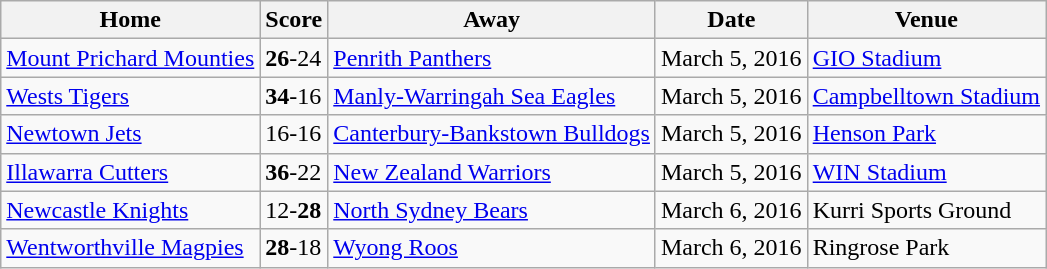<table class="wikitable">
<tr>
<th>Home</th>
<th>Score</th>
<th>Away</th>
<th>Date</th>
<th>Venue</th>
</tr>
<tr>
<td><a href='#'>Mount Prichard Mounties</a></td>
<td><strong>26</strong>-24</td>
<td><a href='#'>Penrith Panthers</a></td>
<td>March 5, 2016</td>
<td><a href='#'>GIO Stadium</a></td>
</tr>
<tr>
<td><a href='#'>Wests Tigers</a></td>
<td><strong>34</strong>-16</td>
<td><a href='#'>Manly-Warringah Sea Eagles</a></td>
<td>March 5, 2016</td>
<td><a href='#'>Campbelltown Stadium</a></td>
</tr>
<tr>
<td><a href='#'>Newtown Jets</a></td>
<td>16-16</td>
<td><a href='#'>Canterbury-Bankstown Bulldogs</a></td>
<td>March 5, 2016</td>
<td><a href='#'>Henson Park</a></td>
</tr>
<tr>
<td><a href='#'>Illawarra Cutters</a></td>
<td><strong>36</strong>-22</td>
<td><a href='#'>New Zealand Warriors</a></td>
<td>March 5, 2016</td>
<td><a href='#'>WIN Stadium</a></td>
</tr>
<tr>
<td><a href='#'>Newcastle Knights</a></td>
<td>12-<strong>28</strong></td>
<td><a href='#'>North Sydney Bears</a></td>
<td>March 6, 2016</td>
<td>Kurri Sports Ground</td>
</tr>
<tr>
<td><a href='#'>Wentworthville Magpies</a></td>
<td><strong>28</strong>-18</td>
<td><a href='#'>Wyong Roos</a></td>
<td>March 6, 2016</td>
<td>Ringrose Park</td>
</tr>
</table>
